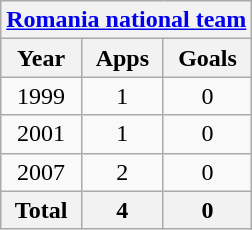<table class="wikitable" style="text-align:center">
<tr>
<th colspan=3><a href='#'>Romania national team</a></th>
</tr>
<tr>
<th>Year</th>
<th>Apps</th>
<th>Goals</th>
</tr>
<tr>
<td>1999</td>
<td>1</td>
<td>0</td>
</tr>
<tr>
<td>2001</td>
<td>1</td>
<td>0</td>
</tr>
<tr>
<td>2007</td>
<td>2</td>
<td>0</td>
</tr>
<tr>
<th>Total</th>
<th>4</th>
<th>0</th>
</tr>
</table>
